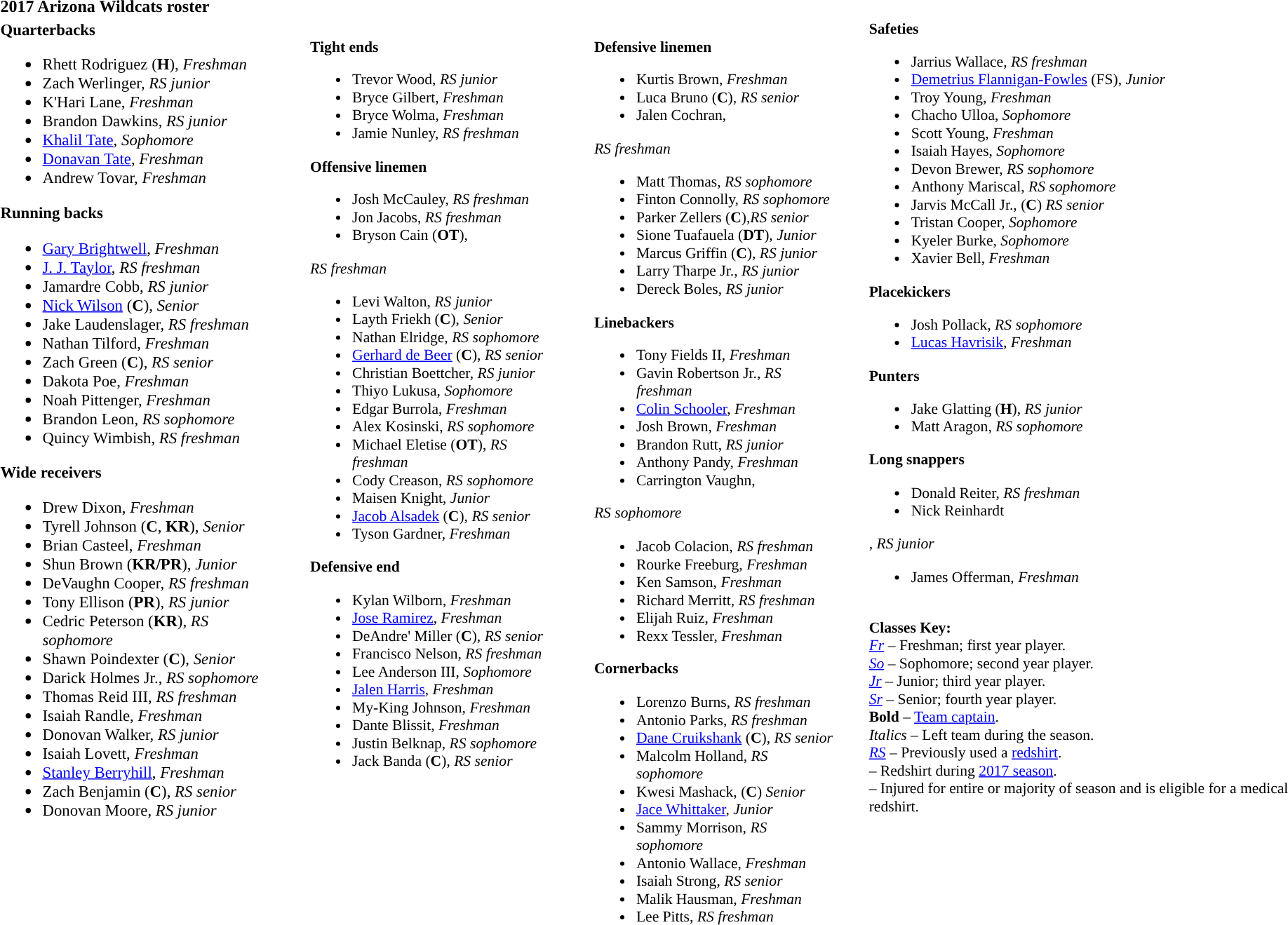<table class="toccolours" style="text-align: left;">
<tr>
<th colspan="7">2017 Arizona Wildcats roster</th>
</tr>
<tr>
<td style="font-size: 95%;" valign="top"><strong>Quarterbacks</strong><br><ul><li> Rhett Rodriguez (<strong>H</strong>), <em>Freshman</em></li><li> Zach Werlinger, <em>RS junior</em></li><li> K'Hari Lane, <em>Freshman</em></li><li> Brandon Dawkins, <em>RS junior</em></li><li> <a href='#'>Khalil Tate</a>, <em>Sophomore</em></li><li> <a href='#'>Donavan Tate</a>, <em>Freshman</em></li><li> Andrew Tovar, <em>Freshman</em></li></ul><strong>Running backs</strong><ul><li> <a href='#'>Gary Brightwell</a>, <em>Freshman</em></li><li> <a href='#'>J. J. Taylor</a>, <em>RS freshman</em></li><li> Jamardre Cobb, <em>RS junior</em></li><li> <a href='#'>Nick Wilson</a> (<strong>C</strong>), <em>Senior</em></li><li> Jake Laudenslager, <em>RS freshman</em></li><li> Nathan Tilford, <em>Freshman</em></li><li> Zach Green (<strong>C</strong>), <em>RS senior</em></li><li> Dakota Poe, <em>Freshman</em></li><li> Noah Pittenger, <em>Freshman</em></li><li> Brandon Leon, <em>RS sophomore</em></li><li> Quincy Wimbish, <em>RS freshman</em></li></ul><strong>Wide receivers</strong><ul><li> Drew Dixon, <em>Freshman</em></li><li> Tyrell Johnson (<strong>C</strong>, <strong>KR</strong>), <em>Senior</em></li><li> Brian Casteel, <em>Freshman</em></li><li> Shun Brown (<strong>KR/PR</strong>), <em>Junior</em></li><li> DeVaughn Cooper, <em>RS freshman</em></li><li> Tony Ellison (<strong>PR</strong>), <em>RS junior</em></li><li> Cedric Peterson (<strong>KR</strong>), <em>RS sophomore</em></li><li> Shawn Poindexter (<strong>C</strong>), <em>Senior</em></li><li> Darick Holmes Jr., <em>RS sophomore</em></li><li> Thomas Reid III, <em>RS freshman</em></li><li> Isaiah Randle, <em>Freshman</em></li><li> Donovan Walker, <em>RS junior</em></li><li> Isaiah Lovett, <em>Freshman</em></li><li> <a href='#'>Stanley Berryhill</a>, <em>Freshman</em></li><li> Zach Benjamin (<strong>C</strong>), <em>RS senior</em></li><li> Donovan Moore, <em>RS junior</em></li></ul></td>
<td width="25"> </td>
<td style="font-size:90%; vertical-align:top;"><br><strong>Tight ends</strong><ul><li> Trevor Wood, <em>RS junior</em></li><li>  Bryce Gilbert, <em>Freshman</em></li><li>  Bryce Wolma, <em>Freshman</em></li><li> Jamie Nunley, <em>RS freshman</em></li></ul><strong>Offensive linemen</strong><ul><li> Josh McCauley, <em>RS freshman</em></li><li> Jon Jacobs, <em>RS freshman</em></li><li> Bryson Cain (<strong>OT</strong>),</li></ul> <em>RS freshman</em><ul><li> Levi Walton, <em>RS junior</em></li><li> Layth Friekh (<strong>C</strong>), <em>Senior</em></li><li> Nathan Elridge, <em>RS sophomore</em></li><li> <a href='#'>Gerhard de Beer</a> (<strong>C</strong>), <em>RS senior</em></li><li> Christian Boettcher, <em>RS junior</em></li><li> Thiyo Lukusa, <em> Sophomore</em></li><li>  Edgar Burrola, <em>Freshman</em></li><li> Alex Kosinski, <em>RS sophomore</em></li><li> Michael Eletise (<strong>OT</strong>), <em>RS freshman</em></li><li> Cody Creason, <em>RS sophomore</em></li><li>  Maisen Knight, <em>Junior</em></li><li> <a href='#'>Jacob Alsadek</a> (<strong>C</strong>), <em>RS senior</em></li><li>  Tyson Gardner, <em>Freshman</em></li></ul><strong>Defensive end</strong><ul><li> Kylan Wilborn, <em>Freshman</em></li><li> <a href='#'>Jose Ramirez</a>, <em>Freshman</em></li><li> DeAndre' Miller (<strong>C</strong>), <em>RS senior</em></li><li> Francisco Nelson, <em>RS freshman</em></li><li> Lee Anderson III, <em>Sophomore</em></li><li> <a href='#'>Jalen Harris</a>, <em>Freshman</em></li><li> My-King Johnson, <em>Freshman</em></li><li> Dante Blissit, <em>Freshman</em></li><li> Justin Belknap, <em>RS sophomore</em></li><li> Jack Banda (<strong>C</strong>), <em>RS senior</em></li></ul></td>
<td width="25"> </td>
<td style="font-size:90%; vertical-align:top;"><br><strong>Defensive linemen</strong><ul><li> Kurtis Brown, <em>Freshman</em></li><li> Luca Bruno (<strong>C</strong>), <em>RS senior</em></li><li> Jalen Cochran,</li></ul> <em>RS freshman</em><ul><li> Matt Thomas, <em>RS sophomore</em></li><li> Finton Connolly, <em>RS sophomore</em></li><li> Parker Zellers (<strong>C</strong>),<em>RS senior</em></li><li> Sione Tuafauela (<strong>DT</strong>), <em>Junior</em></li><li> Marcus Griffin (<strong>C</strong>), <em>RS junior</em></li><li> Larry Tharpe Jr., <em>RS junior</em></li><li> Dereck Boles, <em>RS junior</em></li></ul><strong>Linebackers</strong><ul><li> Tony Fields II, <em>Freshman</em></li><li> Gavin Robertson Jr., <em>RS freshman</em></li><li> <a href='#'>Colin Schooler</a>, <em>Freshman</em></li><li> Josh Brown, <em>Freshman</em></li><li> Brandon Rutt, <em>RS junior</em></li><li> Anthony Pandy, <em>Freshman</em></li><li> Carrington Vaughn,</li></ul> <em>RS sophomore</em><ul><li> Jacob Colacion, <em>RS freshman</em></li><li> Rourke Freeburg, <em>Freshman</em></li><li> Ken Samson, <em>Freshman</em></li><li> Richard Merritt, <em>RS freshman</em></li><li> Elijah Ruiz, <em>Freshman</em></li><li> Rexx Tessler, <em>Freshman</em></li></ul><strong>Cornerbacks</strong><ul><li> Lorenzo Burns, <em>RS freshman</em></li><li> Antonio Parks, <em>RS freshman</em></li><li> <a href='#'>Dane Cruikshank</a> (<strong>C</strong>), <em>RS senior</em></li><li> Malcolm Holland, <em>RS sophomore</em></li><li> Kwesi Mashack, (<strong>C</strong>) <em>Senior</em></li><li> <a href='#'>Jace Whittaker</a>, <em>Junior</em></li><li> Sammy Morrison, <em>RS sophomore</em></li><li> Antonio Wallace, <em>Freshman</em></li><li> Isaiah Strong, <em>RS senior</em></li><li> Malik Hausman, <em>Freshman</em></li><li> Lee Pitts, <em>RS freshman</em></li></ul></td>
<td width="25"> </td>
<td style="font-size:90%; vertical-align:top;"><strong>Safeties</strong><br><ul><li> Jarrius Wallace, <em>RS freshman</em></li><li> <a href='#'>Demetrius Flannigan-Fowles</a> (FS), <em>Junior</em></li><li> Troy Young, <em>Freshman</em></li><li> Chacho Ulloa, <em>Sophomore</em></li><li> Scott Young, <em>Freshman</em></li><li> Isaiah Hayes, <em>Sophomore</em></li><li> Devon Brewer, <em>RS sophomore</em></li><li> Anthony Mariscal, <em>RS sophomore</em></li><li> Jarvis McCall Jr., (<strong>C</strong>) <em>RS senior</em></li><li> Tristan Cooper, <em>Sophomore</em></li><li> Kyeler Burke, <em>Sophomore</em></li><li> Xavier Bell, <em>Freshman</em></li></ul><strong>Placekickers</strong><ul><li> Josh Pollack, <em>RS sophomore</em></li><li> <a href='#'>Lucas Havrisik</a>, <em>Freshman</em></li></ul><strong>Punters</strong><ul><li> Jake Glatting (<strong>H</strong>), <em>RS junior</em></li><li> Matt Aragon, <em>RS sophomore</em></li></ul><strong>Long snappers</strong><ul><li> Donald Reiter, <em>RS freshman</em></li><li> Nick Reinhardt</li></ul>, <em>RS junior</em><ul><li> James Offerman, <em>Freshman</em></li></ul><br>
<strong>Classes Key:</strong><br>
<a href='#'><em>Fr</em></a> – Freshman; first year player.<br>
<a href='#'><em>So</em></a> – Sophomore; second year player.<br>
<a href='#'><em>Jr</em></a> – Junior; third year player.<br>
<a href='#'><em>Sr</em></a> – Senior; fourth year player.<br>
<strong>Bold</strong> – <a href='#'>Team captain</a>.<br>
<em>Italics</em> – Left team during the season.<br>
<a href='#'><em>RS</em></a> – Previously used a <a href='#'>redshirt</a>.<br>
 – Redshirt during <a href='#'>2017 season</a>.<br>
 – Injured for entire or majority of season and is eligible for a medical redshirt.<br><span></span></td>
</tr>
</table>
